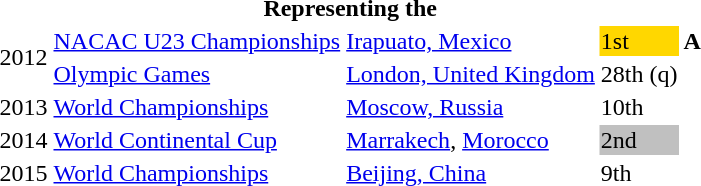<table>
<tr>
<th colspan="5">Representing the </th>
</tr>
<tr>
<td rowspan=2>2012</td>
<td><a href='#'>NACAC U23 Championships</a></td>
<td><a href='#'>Irapuato, Mexico</a></td>
<td bgcolor=gold>1st</td>
<td><a href='#'></a> <strong>A</strong></td>
</tr>
<tr>
<td><a href='#'>Olympic Games</a></td>
<td><a href='#'>London, United Kingdom</a></td>
<td>28th (q)</td>
<td><a href='#'></a></td>
</tr>
<tr>
<td>2013</td>
<td><a href='#'>World Championships</a></td>
<td><a href='#'>Moscow, Russia</a></td>
<td>10th</td>
<td><a href='#'></a></td>
</tr>
<tr>
<td>2014</td>
<td><a href='#'>World Continental Cup</a></td>
<td><a href='#'>Marrakech</a>, <a href='#'>Morocco</a></td>
<td bgcolor=silver>2nd</td>
<td><a href='#'></a></td>
</tr>
<tr>
<td>2015</td>
<td><a href='#'>World Championships</a></td>
<td><a href='#'>Beijing, China</a></td>
<td>9th</td>
<td><a href='#'></a></td>
</tr>
</table>
